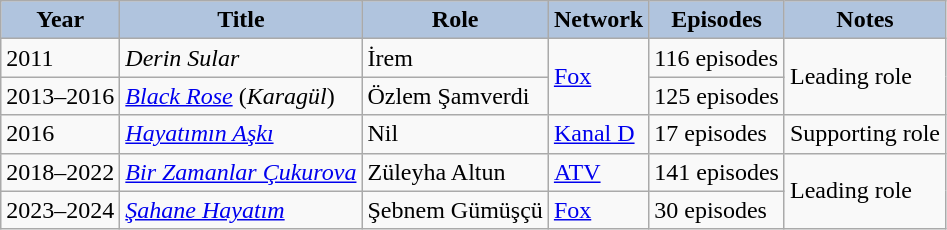<table class="wikitable">
<tr>
<th style="background:#B0C4DE;">Year</th>
<th style="background:#B0C4DE;">Title</th>
<th style="background:#B0C4DE;">Role</th>
<th style="background:#B0C4DE;">Network</th>
<th style="background:#B0C4DE;">Episodes</th>
<th style="background:#B0C4DE;">Notes</th>
</tr>
<tr>
<td>2011</td>
<td><em>Derin Sular</em></td>
<td>İrem</td>
<td rowspan="2"><a href='#'>Fox</a></td>
<td>116 episodes</td>
<td rowspan="2">Leading role</td>
</tr>
<tr>
<td>2013–2016</td>
<td><em><a href='#'>Black Rose</a></em> (<em>Karagül</em>)</td>
<td>Özlem Şamverdi</td>
<td>125 episodes</td>
</tr>
<tr>
<td>2016</td>
<td><em><a href='#'>Hayatımın Aşkı</a></em></td>
<td>Nil</td>
<td><a href='#'>Kanal D</a></td>
<td>17 episodes</td>
<td>Supporting role</td>
</tr>
<tr>
<td>2018–2022</td>
<td><em><a href='#'>Bir Zamanlar Çukurova</a></em></td>
<td>Züleyha Altun</td>
<td><a href='#'>ATV</a></td>
<td>141 episodes</td>
<td rowspan="2">Leading role</td>
</tr>
<tr>
<td>2023–2024</td>
<td><em><a href='#'>Şahane Hayatım</a></em></td>
<td>Şebnem Gümüşçü</td>
<td><a href='#'>Fox</a></td>
<td>30 episodes</td>
</tr>
</table>
